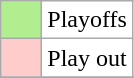<table class="wikitable">
<tr>
<td bgcolor="#B0EE90" width="20"></td>
<td bgcolor="#ffffff" align="left">Playoffs</td>
</tr>
<tr>
<td bgcolor="#FFCCCC" width="20"></td>
<td bgcolor="#ffffff" align="left">Play out</td>
</tr>
<tr>
</tr>
</table>
